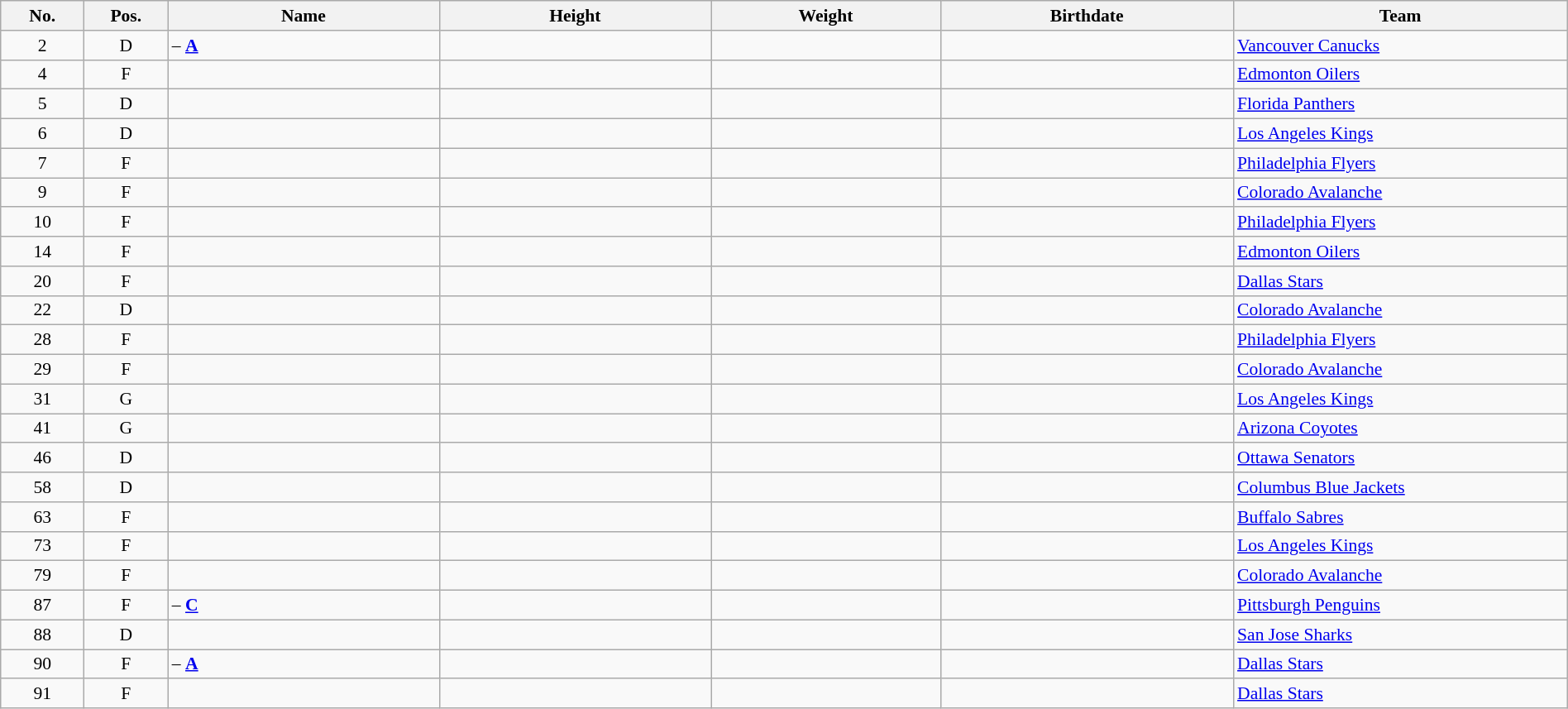<table width="100%" class="wikitable sortable" style="font-size: 90%; text-align: center;">
<tr>
<th style="width:  4%;">No.</th>
<th style="width:  4%;">Pos.</th>
<th style="width: 13%;">Name</th>
<th style="width: 13%;">Height</th>
<th style="width: 11%;">Weight</th>
<th style="width: 14%;">Birthdate</th>
<th style="width: 16%;">Team</th>
</tr>
<tr>
<td>2</td>
<td>D</td>
<td align=left> – <strong><a href='#'>A</a></strong></td>
<td></td>
<td></td>
<td></td>
<td style="text-align:left;"> <a href='#'>Vancouver Canucks</a></td>
</tr>
<tr>
<td>4</td>
<td>F</td>
<td align=left></td>
<td></td>
<td></td>
<td></td>
<td style="text-align:left;"> <a href='#'>Edmonton Oilers</a></td>
</tr>
<tr>
<td>5</td>
<td>D</td>
<td align=left></td>
<td></td>
<td></td>
<td></td>
<td style="text-align:left;"> <a href='#'>Florida Panthers</a></td>
</tr>
<tr>
<td>6</td>
<td>D</td>
<td align=left></td>
<td></td>
<td></td>
<td></td>
<td style="text-align:left;"> <a href='#'>Los Angeles Kings</a></td>
</tr>
<tr>
<td>7</td>
<td>F</td>
<td align=left></td>
<td></td>
<td></td>
<td></td>
<td style="text-align:left;"> <a href='#'>Philadelphia Flyers</a></td>
</tr>
<tr>
<td>9</td>
<td>F</td>
<td align=left></td>
<td></td>
<td></td>
<td></td>
<td style="text-align:left;"> <a href='#'>Colorado Avalanche</a></td>
</tr>
<tr>
<td>10</td>
<td>F</td>
<td align=left></td>
<td></td>
<td></td>
<td></td>
<td style="text-align:left;"> <a href='#'>Philadelphia Flyers</a></td>
</tr>
<tr>
<td>14</td>
<td>F</td>
<td align=left></td>
<td></td>
<td></td>
<td></td>
<td style="text-align:left;"> <a href='#'>Edmonton Oilers</a></td>
</tr>
<tr>
<td>20</td>
<td>F</td>
<td align=left></td>
<td></td>
<td></td>
<td></td>
<td style="text-align:left;"> <a href='#'>Dallas Stars</a></td>
</tr>
<tr>
<td>22</td>
<td>D</td>
<td align=left></td>
<td></td>
<td></td>
<td></td>
<td style="text-align:left;"> <a href='#'>Colorado Avalanche</a></td>
</tr>
<tr>
<td>28</td>
<td>F</td>
<td align=left></td>
<td></td>
<td></td>
<td></td>
<td style="text-align:left;"> <a href='#'>Philadelphia Flyers</a></td>
</tr>
<tr>
<td>29</td>
<td>F</td>
<td align=left></td>
<td></td>
<td></td>
<td></td>
<td style="text-align:left;"> <a href='#'>Colorado Avalanche</a></td>
</tr>
<tr>
<td>31</td>
<td>G</td>
<td align=left></td>
<td></td>
<td></td>
<td></td>
<td style="text-align:left;"> <a href='#'>Los Angeles Kings</a></td>
</tr>
<tr>
<td>41</td>
<td>G</td>
<td align=left></td>
<td></td>
<td></td>
<td></td>
<td style="text-align:left;"> <a href='#'>Arizona Coyotes</a></td>
</tr>
<tr>
<td>46</td>
<td>D</td>
<td align=left></td>
<td></td>
<td></td>
<td></td>
<td style="text-align:left;"> <a href='#'>Ottawa Senators</a></td>
</tr>
<tr>
<td>58</td>
<td>D</td>
<td align=left></td>
<td></td>
<td></td>
<td></td>
<td style="text-align:left;"> <a href='#'>Columbus Blue Jackets</a></td>
</tr>
<tr>
<td>63</td>
<td>F</td>
<td align=left></td>
<td></td>
<td></td>
<td></td>
<td style="text-align:left;"> <a href='#'>Buffalo Sabres</a></td>
</tr>
<tr>
<td>73</td>
<td>F</td>
<td align=left></td>
<td></td>
<td></td>
<td></td>
<td style="text-align:left;"> <a href='#'>Los Angeles Kings</a></td>
</tr>
<tr>
<td>79</td>
<td>F</td>
<td align=left></td>
<td></td>
<td></td>
<td></td>
<td style="text-align:left;"> <a href='#'>Colorado Avalanche</a></td>
</tr>
<tr>
<td>87</td>
<td>F</td>
<td align=left> – <strong><a href='#'>C</a></strong></td>
<td></td>
<td></td>
<td></td>
<td style="text-align:left;"> <a href='#'>Pittsburgh Penguins</a></td>
</tr>
<tr>
<td>88</td>
<td>D</td>
<td align=left></td>
<td></td>
<td></td>
<td></td>
<td style="text-align:left;"> <a href='#'>San Jose Sharks</a></td>
</tr>
<tr>
<td>90</td>
<td>F</td>
<td align=left> – <strong><a href='#'>A</a></strong></td>
<td></td>
<td></td>
<td></td>
<td style="text-align:left;"> <a href='#'>Dallas Stars</a></td>
</tr>
<tr>
<td>91</td>
<td>F</td>
<td align=left></td>
<td></td>
<td></td>
<td></td>
<td style="text-align:left;"> <a href='#'>Dallas Stars</a></td>
</tr>
</table>
